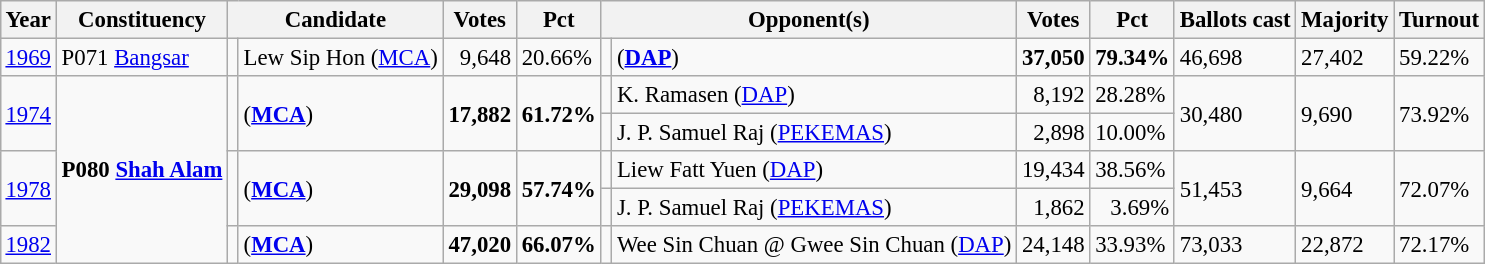<table class="wikitable" style="margin:0.5em ; font-size:95%">
<tr>
<th>Year</th>
<th>Constituency</th>
<th colspan=2>Candidate</th>
<th>Votes</th>
<th>Pct</th>
<th colspan=2>Opponent(s)</th>
<th>Votes</th>
<th>Pct</th>
<th>Ballots cast</th>
<th>Majority</th>
<th>Turnout</th>
</tr>
<tr>
<td><a href='#'>1969</a></td>
<td>P071 <a href='#'>Bangsar</a></td>
<td></td>
<td>Lew Sip Hon (<a href='#'>MCA</a>)</td>
<td align="right">9,648</td>
<td>20.66%</td>
<td></td>
<td> (<a href='#'><strong>DAP</strong></a>)</td>
<td align="right"><strong>37,050</strong></td>
<td><strong>79.34%</strong></td>
<td>46,698</td>
<td>27,402</td>
<td>59.22%</td>
</tr>
<tr>
<td rowspan=2><a href='#'>1974</a></td>
<td rowspan=5><strong>P080 <a href='#'>Shah Alam</a></strong></td>
<td rowspan=2 ></td>
<td rowspan=2> (<a href='#'><strong>MCA</strong></a>)</td>
<td rowspan=2 align=right><strong>17,882</strong></td>
<td rowspan=2><strong>61.72%</strong></td>
<td></td>
<td>K. Ramasen (<a href='#'>DAP</a>)</td>
<td align=right>8,192</td>
<td>28.28%</td>
<td rowspan=2>30,480</td>
<td rowspan=2>9,690</td>
<td rowspan=2>73.92%</td>
</tr>
<tr>
<td></td>
<td>J. P. Samuel Raj (<a href='#'>PEKEMAS</a>)</td>
<td align=right>2,898</td>
<td>10.00%</td>
</tr>
<tr>
<td rowspan=2><a href='#'>1978</a></td>
<td rowspan=2 ></td>
<td rowspan=2> (<a href='#'><strong>MCA</strong></a>)</td>
<td rowspan=2 align=right><strong>29,098</strong></td>
<td rowspan=2><strong>57.74%</strong></td>
<td></td>
<td>Liew Fatt Yuen (<a href='#'>DAP</a>)</td>
<td align=right>19,434</td>
<td>38.56%</td>
<td rowspan=2>51,453</td>
<td rowspan=2>9,664</td>
<td rowspan=2>72.07%</td>
</tr>
<tr>
<td></td>
<td>J. P. Samuel Raj (<a href='#'>PEKEMAS</a>)</td>
<td align=right>1,862</td>
<td align=right>3.69%</td>
</tr>
<tr>
<td><a href='#'>1982</a></td>
<td></td>
<td> (<a href='#'><strong>MCA</strong></a>)</td>
<td align=right><strong>47,020</strong></td>
<td><strong>66.07%</strong></td>
<td></td>
<td>Wee Sin Chuan @ Gwee Sin Chuan (<a href='#'>DAP</a>)</td>
<td align=right>24,148</td>
<td>33.93%</td>
<td>73,033</td>
<td>22,872</td>
<td>72.17%</td>
</tr>
</table>
